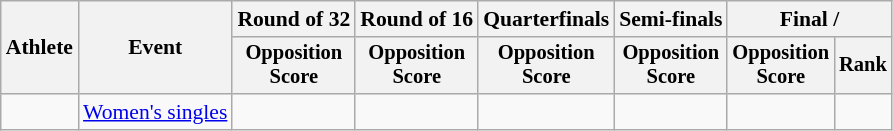<table class="wikitable" style="font-size:90%">
<tr>
<th rowspan=2>Athlete</th>
<th rowspan=2>Event</th>
<th>Round of 32</th>
<th>Round of 16</th>
<th>Quarterfinals</th>
<th>Semi-finals</th>
<th colspan=2>Final / </th>
</tr>
<tr style="font-size:95%">
<th>Opposition<br>Score</th>
<th>Opposition<br>Score</th>
<th>Opposition<br>Score</th>
<th>Opposition<br>Score</th>
<th>Opposition<br>Score</th>
<th>Rank</th>
</tr>
<tr align=center>
<td align=left></td>
<td align=left><a href='#'>Women's singles</a></td>
<td></td>
<td></td>
<td></td>
<td></td>
<td></td>
<td></td>
</tr>
</table>
